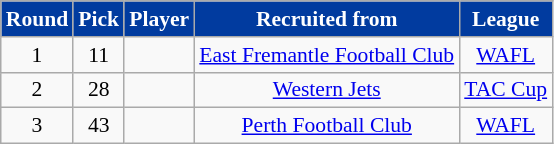<table class="wikitable" style="font-size:90%; text-align:center;">
<tr>
<td style="background:#013B9F; color:white;"><strong>Round</strong></td>
<td style="background:#013B9F; color:white;"><strong>Pick</strong></td>
<td style="background:#013B9F; color:white;"><strong>Player</strong></td>
<td style="background:#013B9F; color:white;"><strong>Recruited from</strong></td>
<td style="background:#013B9F; color:white;"><strong>League</strong></td>
</tr>
<tr>
<td>1</td>
<td>11</td>
<td></td>
<td><a href='#'>East Fremantle Football Club</a></td>
<td><a href='#'>WAFL</a></td>
</tr>
<tr>
<td>2</td>
<td>28</td>
<td></td>
<td><a href='#'>Western Jets</a></td>
<td><a href='#'>TAC Cup</a></td>
</tr>
<tr>
<td>3</td>
<td>43</td>
<td></td>
<td><a href='#'>Perth Football Club</a></td>
<td><a href='#'>WAFL</a></td>
</tr>
</table>
